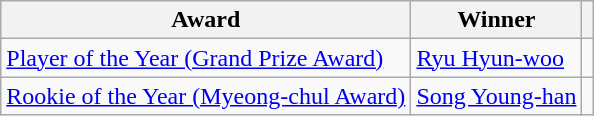<table class="wikitable">
<tr>
<th>Award</th>
<th>Winner</th>
<th></th>
</tr>
<tr>
<td><a href='#'>Player of the Year (Grand Prize Award)</a></td>
<td> <a href='#'>Ryu Hyun-woo</a></td>
<td></td>
</tr>
<tr>
<td><a href='#'>Rookie of the Year (Myeong-chul Award)</a></td>
<td> <a href='#'>Song Young-han</a></td>
<td></td>
</tr>
</table>
